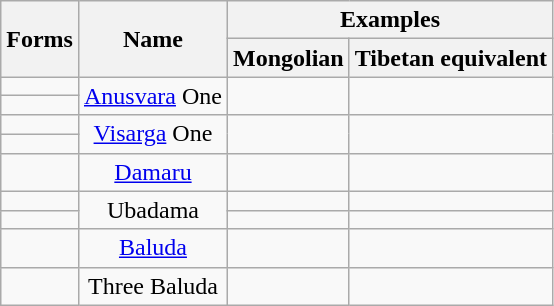<table class="wikitable" style="text-align: center;">
<tr>
<th rowspan="2">Forms</th>
<th rowspan="2">Name</th>
<th colspan="2">Examples</th>
</tr>
<tr>
<th>Mongolian</th>
<th>Tibetan equivalent</th>
</tr>
<tr>
<td style="text-align:center;"></td>
<td rowspan="2"><a href='#'>Anusvara</a> One</td>
<td rowspan="2"></td>
<td rowspan="2"></td>
</tr>
<tr>
<td style="text-align:center;"></td>
</tr>
<tr>
<td style="text-align:center;"></td>
<td rowspan="2"><a href='#'>Visarga</a> One</td>
<td rowspan="2"></td>
<td rowspan="2"></td>
</tr>
<tr>
<td style="text-align:center;"></td>
</tr>
<tr>
<td style="text-align:center;"></td>
<td><a href='#'>Damaru</a></td>
<td></td>
<td></td>
</tr>
<tr>
<td style="text-align:center;"></td>
<td rowspan="2">Ubadama</td>
<td></td>
<td></td>
</tr>
<tr>
<td style="text-align:center;"></td>
<td></td>
<td></td>
</tr>
<tr>
<td style="text-align:center;"></td>
<td><a href='#'>Baluda</a></td>
<td></td>
<td></td>
</tr>
<tr>
<td style="text-align:center;"></td>
<td>Three Baluda</td>
<td></td>
<td></td>
</tr>
</table>
